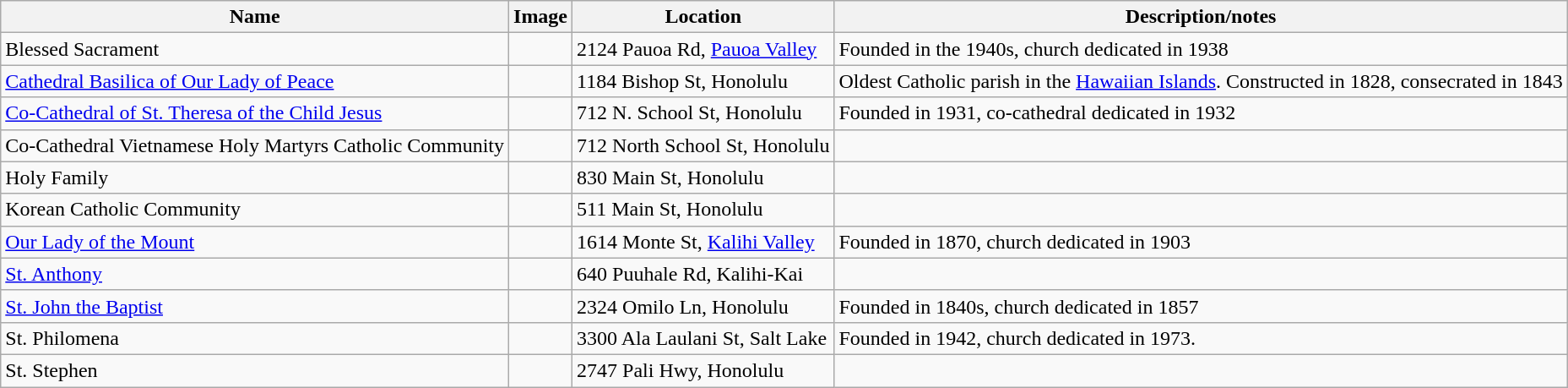<table class="wikitable sortable">
<tr>
<th><strong>Name</strong></th>
<th><strong>Image</strong></th>
<th><strong>Location</strong></th>
<th><strong>Description/notes</strong></th>
</tr>
<tr>
<td>Blessed Sacrament</td>
<td></td>
<td>2124 Pauoa Rd, <a href='#'>Pauoa Valley</a></td>
<td>Founded in the 1940s, church dedicated in 1938</td>
</tr>
<tr>
<td><a href='#'>Cathedral Basilica of Our Lady of Peace</a></td>
<td></td>
<td>1184 Bishop St, Honolulu</td>
<td>Oldest Catholic parish in the <a href='#'>Hawaiian Islands</a>. Constructed in 1828, consecrated in 1843</td>
</tr>
<tr>
<td><a href='#'>Co-Cathedral of St. Theresa of the Child Jesus</a></td>
<td></td>
<td>712 N. School St, Honolulu</td>
<td>Founded in 1931, co-cathedral dedicated in 1932</td>
</tr>
<tr>
<td>Co-Cathedral Vietnamese Holy Martyrs Catholic Community</td>
<td></td>
<td>712 North School St, Honolulu</td>
<td></td>
</tr>
<tr>
<td>Holy Family</td>
<td></td>
<td>830 Main St, Honolulu</td>
<td></td>
</tr>
<tr>
<td>Korean Catholic Community</td>
<td></td>
<td>511 Main St, Honolulu</td>
<td></td>
</tr>
<tr>
<td><a href='#'>Our Lady of the Mount</a></td>
<td></td>
<td>1614 Monte St, <a href='#'>Kalihi Valley</a></td>
<td>Founded in 1870, church dedicated in 1903</td>
</tr>
<tr>
<td><a href='#'>St. Anthony</a></td>
<td></td>
<td>640 Puuhale Rd, Kalihi-Kai</td>
<td></td>
</tr>
<tr>
<td><a href='#'>St. John the Baptist</a></td>
<td></td>
<td>2324 Omilo Ln, Honolulu</td>
<td>Founded in 1840s, church dedicated in 1857</td>
</tr>
<tr>
<td>St. Philomena</td>
<td></td>
<td>3300 Ala Laulani St, Salt Lake</td>
<td>Founded in 1942, church dedicated in 1973.</td>
</tr>
<tr>
<td>St. Stephen</td>
<td></td>
<td>2747 Pali Hwy, Honolulu</td>
<td></td>
</tr>
</table>
